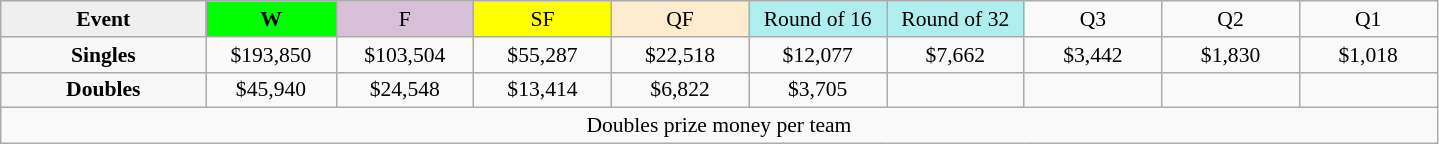<table class=wikitable style=font-size:90%;text-align:center>
<tr>
<td width=130 bgcolor=efefef><strong>Event</strong></td>
<td width=80 bgcolor=lime><strong>W</strong></td>
<td width=85 bgcolor=thistle>F</td>
<td width=85 bgcolor=ffff00>SF</td>
<td width=85 bgcolor=ffebcd>QF</td>
<td width=85 bgcolor=afeeee>Round of 16</td>
<td width=85 bgcolor=afeeee>Round of 32</td>
<td width=85>Q3</td>
<td width=85>Q2</td>
<td width=85>Q1</td>
</tr>
<tr>
<td style="background:#f8f8f8;"><strong>Singles</strong></td>
<td>$193,850</td>
<td>$103,504</td>
<td>$55,287</td>
<td>$22,518</td>
<td>$12,077</td>
<td>$7,662</td>
<td>$3,442</td>
<td>$1,830</td>
<td>$1,018</td>
</tr>
<tr>
<td style="background:#f8f8f8;"><strong>Doubles</strong></td>
<td>$45,940</td>
<td>$24,548</td>
<td>$13,414</td>
<td>$6,822</td>
<td>$3,705</td>
<td></td>
<td></td>
<td></td>
<td></td>
</tr>
<tr>
<td colspan=10>Doubles prize money per team</td>
</tr>
</table>
